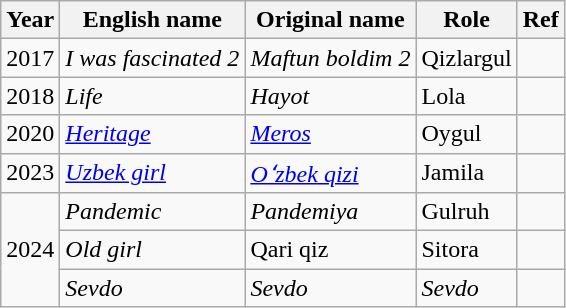<table class="wikitable">
<tr>
<th>Year</th>
<th>English name</th>
<th>Original name</th>
<th>Role</th>
<th><strong>Ref</strong></th>
</tr>
<tr>
<td>2017</td>
<td><em>I was fascinated 2</em></td>
<td><em>Maftun boldim 2</em></td>
<td>Qizlargul</td>
<td></td>
</tr>
<tr>
<td>2018</td>
<td><em>Life</em></td>
<td><em>Hayot</em></td>
<td>Lola</td>
<td></td>
</tr>
<tr>
<td>2020</td>
<td><em><a href='#'>Heritage</a></em></td>
<td><em><a href='#'>Meros</a></em></td>
<td>Oygul</td>
<td></td>
</tr>
<tr>
<td>2023</td>
<td><em><a href='#'>Uzbek girl</a></em></td>
<td><em><a href='#'>Oʻzbek qizi</a></em></td>
<td>Jamila</td>
<td></td>
</tr>
<tr>
<td rowspan="3">2024</td>
<td><em>Pandemic</em></td>
<td><em>Pandemiya</em></td>
<td>Gulruh</td>
<td></td>
</tr>
<tr>
<td><em>Old girl</em></td>
<td>Qari qiz</td>
<td>Sitora</td>
<td></td>
</tr>
<tr>
<td><em>Sevdo</em></td>
<td><em>Sevdo</em></td>
<td><em>Sevdo</em></td>
<td></td>
</tr>
</table>
